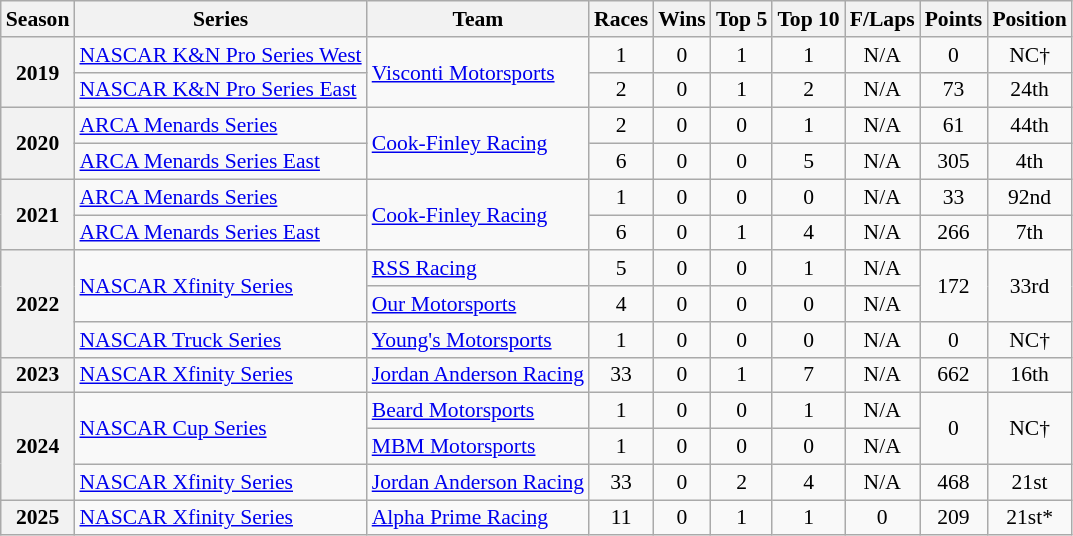<table class="wikitable" style="font-size: 90%; text-align:center">
<tr>
<th>Season</th>
<th>Series</th>
<th>Team</th>
<th>Races</th>
<th>Wins</th>
<th>Top 5</th>
<th>Top 10</th>
<th>F/Laps</th>
<th>Points</th>
<th>Position</th>
</tr>
<tr>
<th rowspan=2>2019</th>
<td align=left><a href='#'>NASCAR K&N Pro Series West</a></td>
<td rowspan=2 align=left><a href='#'>Visconti Motorsports</a></td>
<td>1</td>
<td>0</td>
<td>1</td>
<td>1</td>
<td>N/A</td>
<td>0</td>
<td>NC†</td>
</tr>
<tr>
<td align=left><a href='#'>NASCAR K&N Pro Series East</a></td>
<td>2</td>
<td>0</td>
<td>1</td>
<td>2</td>
<td>N/A</td>
<td>73</td>
<td>24th</td>
</tr>
<tr>
<th rowspan=2>2020</th>
<td align=left><a href='#'>ARCA Menards Series</a></td>
<td rowspan=2 align=left><a href='#'>Cook-Finley Racing</a></td>
<td>2</td>
<td>0</td>
<td>0</td>
<td>1</td>
<td>N/A</td>
<td>61</td>
<td>44th</td>
</tr>
<tr>
<td align=left><a href='#'>ARCA Menards Series East</a></td>
<td>6</td>
<td>0</td>
<td>0</td>
<td>5</td>
<td>N/A</td>
<td>305</td>
<td>4th</td>
</tr>
<tr>
<th rowspan=2>2021</th>
<td align=left><a href='#'>ARCA Menards Series</a></td>
<td rowspan=2 align=left><a href='#'>Cook-Finley Racing</a></td>
<td>1</td>
<td>0</td>
<td>0</td>
<td>0</td>
<td>N/A</td>
<td>33</td>
<td>92nd</td>
</tr>
<tr>
<td align=left><a href='#'>ARCA Menards Series East</a></td>
<td>6</td>
<td>0</td>
<td>1</td>
<td>4</td>
<td>N/A</td>
<td>266</td>
<td>7th</td>
</tr>
<tr>
<th rowspan=3>2022</th>
<td rowspan=2 align=left><a href='#'>NASCAR Xfinity Series</a></td>
<td align=left><a href='#'>RSS Racing</a></td>
<td>5</td>
<td>0</td>
<td>0</td>
<td>1</td>
<td>N/A</td>
<td rowspan=2>172</td>
<td rowspan=2>33rd</td>
</tr>
<tr>
<td align=left><a href='#'>Our Motorsports</a></td>
<td>4</td>
<td>0</td>
<td>0</td>
<td>0</td>
<td>N/A</td>
</tr>
<tr>
<td align=left><a href='#'>NASCAR Truck Series</a></td>
<td align=left><a href='#'>Young's Motorsports</a></td>
<td>1</td>
<td>0</td>
<td>0</td>
<td>0</td>
<td>N/A</td>
<td>0</td>
<td>NC†</td>
</tr>
<tr>
<th>2023</th>
<td align=left><a href='#'>NASCAR Xfinity Series</a></td>
<td align=left><a href='#'>Jordan Anderson Racing</a></td>
<td>33</td>
<td>0</td>
<td>1</td>
<td>7</td>
<td>N/A</td>
<td>662</td>
<td>16th</td>
</tr>
<tr>
<th rowspan=3>2024</th>
<td rowspan=2 align=left><a href='#'>NASCAR Cup Series</a></td>
<td align=left><a href='#'>Beard Motorsports</a></td>
<td>1</td>
<td>0</td>
<td>0</td>
<td>1</td>
<td>N/A</td>
<td rowspan=2>0</td>
<td rowspan=2>NC†</td>
</tr>
<tr>
<td align=left><a href='#'>MBM Motorsports</a></td>
<td>1</td>
<td>0</td>
<td>0</td>
<td>0</td>
<td>N/A</td>
</tr>
<tr>
<td align=left><a href='#'>NASCAR Xfinity Series</a></td>
<td align=left><a href='#'>Jordan Anderson Racing</a></td>
<td>33</td>
<td>0</td>
<td>2</td>
<td>4</td>
<td>N/A</td>
<td>468</td>
<td>21st</td>
</tr>
<tr>
<th>2025</th>
<td align=left><a href='#'>NASCAR Xfinity Series</a></td>
<td align=left><a href='#'>Alpha Prime Racing</a></td>
<td>11</td>
<td>0</td>
<td>1</td>
<td>1</td>
<td>0</td>
<td>209</td>
<td>21st*</td>
</tr>
</table>
